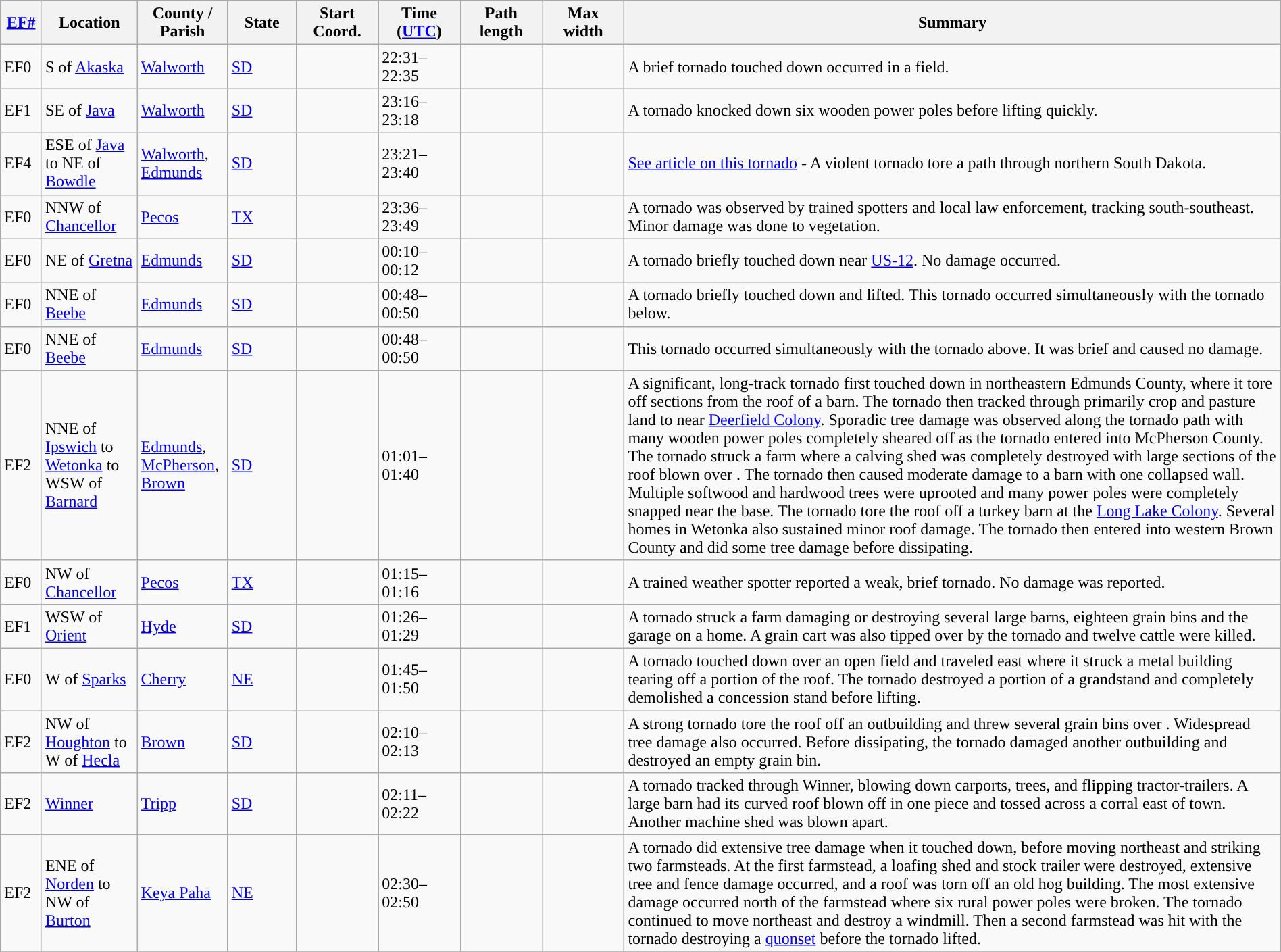<table class="wikitable sortable" style="width:100%;">
<tr>
<th scope="col"  style="width:3%; text-align:center;"><a href='#'>EF#</a></th>
<th scope="col"  style="width:7%; text-align:center;" class="unsortable">Location</th>
<th scope="col"  style="width:6%; text-align:center;" class="unsortable">County / Parish</th>
<th scope="col"  style="width:5%; text-align:center;">State</th>
<th scope="col"  style="width:6%; text-align:center;">Start Coord.</th>
<th scope="col"  style="width:6%; text-align:center;">Time (<a href='#'>UTC</a>)</th>
<th scope="col"  style="width:6%; text-align:center;">Path length</th>
<th scope="col"  style="width:6%; text-align:center;">Max width</th>
<th scope="col" class="unsortable" style="width:48%; text-align:center;">Summary</th>
</tr>
<tr>
<td>EF0</td>
<td>S of <a href='#'>Akaska</a></td>
<td><a href='#'>Walworth</a></td>
<td><a href='#'>SD</a></td>
<td></td>
<td>22:31–22:35</td>
<td></td>
<td></td>
<td>A brief tornado touched down occurred in a field.</td>
</tr>
<tr>
<td>EF1</td>
<td>SE of <a href='#'>Java</a></td>
<td><a href='#'>Walworth</a></td>
<td><a href='#'>SD</a></td>
<td></td>
<td>23:16–23:18</td>
<td></td>
<td></td>
<td>A tornado knocked down six wooden power poles before lifting quickly.</td>
</tr>
<tr>
<td>EF4</td>
<td>ESE of <a href='#'>Java</a> to NE of <a href='#'>Bowdle</a></td>
<td><a href='#'>Walworth</a>, <a href='#'>Edmunds</a></td>
<td><a href='#'>SD</a></td>
<td></td>
<td>23:21–23:40</td>
<td></td>
<td></td>
<td><a href='#'>See article on this tornado</a> - A violent tornado tore a path through northern South Dakota.</td>
</tr>
<tr>
<td>EF0</td>
<td>NNW of <a href='#'>Chancellor</a></td>
<td><a href='#'>Pecos</a></td>
<td><a href='#'>TX</a></td>
<td></td>
<td>23:36–23:49</td>
<td></td>
<td></td>
<td>A tornado was observed by trained spotters and local law enforcement, tracking south-southeast. Minor damage was done to vegetation.</td>
</tr>
<tr>
<td>EF0</td>
<td>NE of <a href='#'>Gretna</a></td>
<td><a href='#'>Edmunds</a></td>
<td><a href='#'>SD</a></td>
<td></td>
<td>00:10–00:12</td>
<td></td>
<td></td>
<td>A tornado briefly touched down near <a href='#'>US-12</a>. No damage occurred.</td>
</tr>
<tr>
<td>EF0</td>
<td>NNE of <a href='#'>Beebe</a></td>
<td><a href='#'>Edmunds</a></td>
<td><a href='#'>SD</a></td>
<td></td>
<td>00:48–00:50</td>
<td></td>
<td></td>
<td>A tornado briefly touched down and lifted. This tornado occurred simultaneously with the tornado below.</td>
</tr>
<tr>
<td>EF0</td>
<td>NNE of <a href='#'>Beebe</a></td>
<td><a href='#'>Edmunds</a></td>
<td><a href='#'>SD</a></td>
<td></td>
<td>00:48–00:50</td>
<td></td>
<td></td>
<td>This tornado occurred simultaneously with the tornado above. It was brief and caused no damage.</td>
</tr>
<tr>
<td>EF2</td>
<td>NNE of <a href='#'>Ipswich</a> to <a href='#'>Wetonka</a> to WSW of <a href='#'>Barnard</a></td>
<td><a href='#'>Edmunds</a>, <a href='#'>McPherson</a>, <a href='#'>Brown</a></td>
<td><a href='#'>SD</a></td>
<td></td>
<td>01:01–01:40</td>
<td></td>
<td></td>
<td>A significant, long-track tornado first touched down in northeastern Edmunds County, where it tore off sections from the roof of a barn. The tornado then tracked through primarily crop and pasture land to near <a href='#'>Deerfield Colony</a>. Sporadic tree damage was observed along the tornado path with many wooden power poles completely sheared off as the tornado entered into McPherson County. The tornado struck a farm where a calving shed was completely destroyed with large sections of the roof blown over . The tornado then caused moderate damage to a barn with one collapsed wall. Multiple softwood and hardwood trees were uprooted and many power poles were completely snapped near the base. The tornado tore the roof off a turkey barn at the <a href='#'>Long Lake Colony</a>. Several homes in Wetonka also sustained minor roof damage. The tornado then entered into western Brown County and did some tree damage before dissipating.</td>
</tr>
<tr>
<td>EF0</td>
<td>NW of <a href='#'>Chancellor</a></td>
<td><a href='#'>Pecos</a></td>
<td><a href='#'>TX</a></td>
<td></td>
<td>01:15–01:16</td>
<td></td>
<td></td>
<td>A trained weather spotter reported a weak, brief tornado. No damage was reported.</td>
</tr>
<tr>
<td>EF1</td>
<td>WSW of <a href='#'>Orient</a></td>
<td><a href='#'>Hyde</a></td>
<td><a href='#'>SD</a></td>
<td></td>
<td>01:26–01:29</td>
<td></td>
<td></td>
<td>A tornado struck a farm damaging or destroying several large barns, eighteen grain bins and the garage on a home. A grain cart was also tipped over by the tornado and twelve cattle were killed.</td>
</tr>
<tr>
<td>EF0</td>
<td>W of <a href='#'>Sparks</a></td>
<td><a href='#'>Cherry</a></td>
<td><a href='#'>NE</a></td>
<td></td>
<td>01:45–01:50</td>
<td></td>
<td></td>
<td>A tornado touched down over an open field and traveled east where it struck a metal building tearing off a portion of the roof. The tornado destroyed a portion of a grandstand and completely demolished a concession stand before lifting.</td>
</tr>
<tr>
<td>EF2</td>
<td>NW of <a href='#'>Houghton</a> to W of <a href='#'>Hecla</a></td>
<td><a href='#'>Brown</a></td>
<td><a href='#'>SD</a></td>
<td></td>
<td>02:10–02:13</td>
<td></td>
<td></td>
<td>A strong tornado tore the roof off an outbuilding and threw several grain bins over . Widespread tree damage also occurred. Before dissipating, the tornado damaged another outbuilding and destroyed an empty grain bin.</td>
</tr>
<tr>
<td>EF2</td>
<td><a href='#'>Winner</a></td>
<td><a href='#'>Tripp</a></td>
<td><a href='#'>SD</a></td>
<td></td>
<td>02:11–02:22</td>
<td></td>
<td></td>
<td>A tornado tracked through Winner, blowing down carports, trees, and flipping tractor-trailers. A large barn had its curved roof blown off in one piece and tossed across a corral east of town. Another machine shed was blown apart.</td>
</tr>
<tr>
<td>EF2</td>
<td>ENE of <a href='#'>Norden</a> to NW of <a href='#'>Burton</a></td>
<td><a href='#'>Keya Paha</a></td>
<td><a href='#'>NE</a></td>
<td></td>
<td>02:30–02:50</td>
<td></td>
<td></td>
<td>A tornado did extensive tree damage when it touched down, before moving northeast and striking two farmsteads. At the first farmstead, a loafing shed and stock trailer were destroyed, extensive tree and fence damage occurred, and a roof was torn off an old hog building. The most extensive damage occurred north of the farmstead where six rural power poles were broken. The tornado continued to move northeast and destroy a windmill. Then a second farmstead was hit with the tornado destroying a <a href='#'>quonset</a> before the tornado lifted.</td>
</tr>
<tr>
</tr>
</table>
